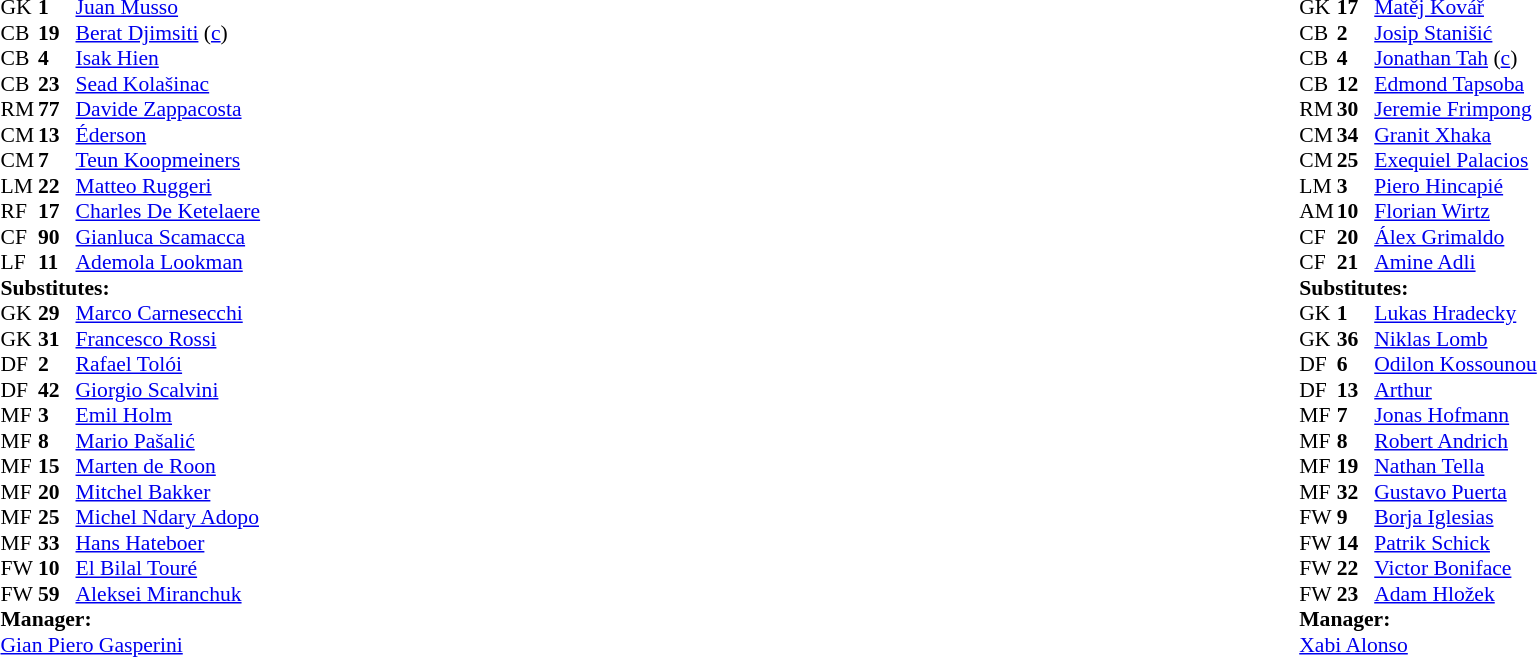<table width="100%">
<tr>
<td valign="top" width="40%"><br><table style="font-size:90%" cellspacing="0" cellpadding="0">
<tr>
<th width=25></th>
<th width=25></th>
</tr>
<tr>
<td>GK</td>
<td><strong>1</strong></td>
<td> <a href='#'>Juan Musso</a></td>
</tr>
<tr>
<td>CB</td>
<td><strong>19</strong></td>
<td> <a href='#'>Berat Djimsiti</a> (<a href='#'>c</a>)</td>
<td></td>
</tr>
<tr>
<td>CB</td>
<td><strong>4</strong></td>
<td> <a href='#'>Isak Hien</a></td>
</tr>
<tr>
<td>CB</td>
<td><strong>23</strong></td>
<td> <a href='#'>Sead Kolašinac</a></td>
<td></td>
<td></td>
</tr>
<tr>
<td>RM</td>
<td><strong>77</strong></td>
<td> <a href='#'>Davide Zappacosta</a></td>
<td></td>
<td></td>
</tr>
<tr>
<td>CM</td>
<td><strong>13</strong></td>
<td> <a href='#'>Éderson</a></td>
</tr>
<tr>
<td>CM</td>
<td><strong>7</strong></td>
<td> <a href='#'>Teun Koopmeiners</a></td>
<td></td>
</tr>
<tr>
<td>LM</td>
<td><strong>22</strong></td>
<td> <a href='#'>Matteo Ruggeri</a></td>
<td></td>
<td></td>
</tr>
<tr>
<td>RF</td>
<td><strong>17</strong></td>
<td> <a href='#'>Charles De Ketelaere</a></td>
<td></td>
<td></td>
</tr>
<tr>
<td>CF</td>
<td><strong>90</strong></td>
<td> <a href='#'>Gianluca Scamacca</a></td>
<td></td>
<td></td>
</tr>
<tr>
<td>LF</td>
<td><strong>11</strong></td>
<td> <a href='#'>Ademola Lookman</a></td>
</tr>
<tr>
<td colspan=3><strong>Substitutes:</strong></td>
</tr>
<tr>
<td>GK</td>
<td><strong>29</strong></td>
<td> <a href='#'>Marco Carnesecchi</a></td>
</tr>
<tr>
<td>GK</td>
<td><strong>31</strong></td>
<td> <a href='#'>Francesco Rossi</a></td>
</tr>
<tr>
<td>DF</td>
<td><strong>2</strong></td>
<td> <a href='#'>Rafael Tolói</a></td>
<td></td>
<td></td>
</tr>
<tr>
<td>DF</td>
<td><strong>42</strong></td>
<td> <a href='#'>Giorgio Scalvini</a></td>
<td></td>
<td></td>
</tr>
<tr>
<td>MF</td>
<td><strong>3</strong></td>
<td> <a href='#'>Emil Holm</a></td>
</tr>
<tr>
<td>MF</td>
<td><strong>8</strong></td>
<td> <a href='#'>Mario Pašalić</a></td>
<td></td>
<td></td>
</tr>
<tr>
<td>MF</td>
<td><strong>15</strong></td>
<td> <a href='#'>Marten de Roon</a></td>
</tr>
<tr>
<td>MF</td>
<td><strong>20</strong></td>
<td> <a href='#'>Mitchel Bakker</a></td>
</tr>
<tr>
<td>MF</td>
<td><strong>25</strong></td>
<td> <a href='#'>Michel Ndary Adopo</a></td>
</tr>
<tr>
<td>MF</td>
<td><strong>33</strong></td>
<td> <a href='#'>Hans Hateboer</a></td>
<td></td>
<td></td>
</tr>
<tr>
<td>FW</td>
<td><strong>10</strong></td>
<td> <a href='#'>El Bilal Touré</a></td>
<td></td>
<td></td>
</tr>
<tr>
<td>FW</td>
<td><strong>59</strong></td>
<td> <a href='#'>Aleksei Miranchuk</a></td>
</tr>
<tr>
<td colspan=3><strong>Manager:</strong></td>
</tr>
<tr>
<td colspan=3> <a href='#'>Gian Piero Gasperini</a></td>
</tr>
</table>
</td>
<td valign="top"></td>
<td valign="top" width="50%"><br><table style="font-size:90%; margin:auto" cellspacing="0" cellpadding="0">
<tr>
<th width=25></th>
<th width=25></th>
</tr>
<tr>
<td>GK</td>
<td><strong>17</strong></td>
<td> <a href='#'>Matěj Kovář</a></td>
</tr>
<tr>
<td>CB</td>
<td><strong>2</strong></td>
<td> <a href='#'>Josip Stanišić</a></td>
<td></td>
<td></td>
</tr>
<tr>
<td>CB</td>
<td><strong>4</strong></td>
<td> <a href='#'>Jonathan Tah</a> (<a href='#'>c</a>)</td>
</tr>
<tr>
<td>CB</td>
<td><strong>12</strong></td>
<td> <a href='#'>Edmond Tapsoba</a></td>
<td></td>
</tr>
<tr>
<td>RM</td>
<td><strong>30</strong></td>
<td> <a href='#'>Jeremie Frimpong</a></td>
<td></td>
<td></td>
</tr>
<tr>
<td>CM</td>
<td><strong>34</strong></td>
<td> <a href='#'>Granit Xhaka</a></td>
</tr>
<tr>
<td>CM</td>
<td><strong>25</strong></td>
<td> <a href='#'>Exequiel Palacios</a></td>
<td></td>
<td></td>
</tr>
<tr>
<td>LM</td>
<td><strong>3</strong></td>
<td> <a href='#'>Piero Hincapié</a></td>
</tr>
<tr>
<td>AM</td>
<td><strong>10</strong></td>
<td> <a href='#'>Florian Wirtz</a></td>
<td></td>
<td></td>
</tr>
<tr>
<td>CF</td>
<td><strong>20</strong></td>
<td> <a href='#'>Álex Grimaldo</a></td>
<td></td>
<td></td>
</tr>
<tr>
<td>CF</td>
<td><strong>21</strong></td>
<td> <a href='#'>Amine Adli</a></td>
</tr>
<tr>
<td colspan=3><strong>Substitutes:</strong></td>
</tr>
<tr>
<td>GK</td>
<td><strong>1</strong></td>
<td> <a href='#'>Lukas Hradecky</a></td>
</tr>
<tr>
<td>GK</td>
<td><strong>36</strong></td>
<td> <a href='#'>Niklas Lomb</a></td>
</tr>
<tr>
<td>DF</td>
<td><strong>6</strong></td>
<td> <a href='#'>Odilon Kossounou</a></td>
</tr>
<tr>
<td>DF</td>
<td><strong>13</strong></td>
<td> <a href='#'>Arthur</a></td>
</tr>
<tr>
<td>MF</td>
<td><strong>7</strong></td>
<td> <a href='#'>Jonas Hofmann</a></td>
</tr>
<tr>
<td>MF</td>
<td><strong>8</strong></td>
<td> <a href='#'>Robert Andrich</a></td>
<td></td>
<td></td>
</tr>
<tr>
<td>MF</td>
<td><strong>19</strong></td>
<td> <a href='#'>Nathan Tella</a></td>
<td></td>
<td></td>
</tr>
<tr>
<td>MF</td>
<td><strong>32</strong></td>
<td> <a href='#'>Gustavo Puerta</a></td>
</tr>
<tr>
<td>FW</td>
<td><strong>9</strong></td>
<td> <a href='#'>Borja Iglesias</a></td>
</tr>
<tr>
<td>FW</td>
<td><strong>14</strong></td>
<td> <a href='#'>Patrik Schick</a></td>
<td></td>
<td></td>
</tr>
<tr>
<td>FW</td>
<td><strong>22</strong></td>
<td> <a href='#'>Victor Boniface</a></td>
<td></td>
<td></td>
</tr>
<tr>
<td>FW</td>
<td><strong>23</strong></td>
<td> <a href='#'>Adam Hložek</a></td>
<td></td>
<td></td>
</tr>
<tr>
<td colspan=3><strong>Manager:</strong></td>
</tr>
<tr>
<td colspan=3> <a href='#'>Xabi Alonso</a></td>
</tr>
</table>
</td>
</tr>
</table>
